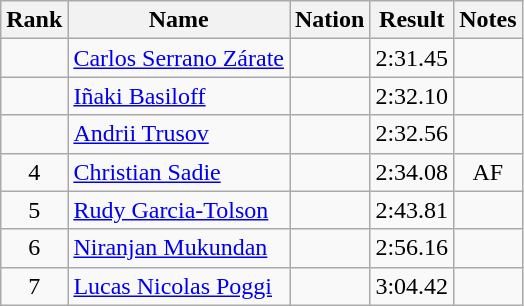<table class="wikitable sortable" style="text-align:center">
<tr>
<th>Rank</th>
<th>Name</th>
<th>Nation</th>
<th>Result</th>
<th>Notes</th>
</tr>
<tr>
<td></td>
<td align=left><a href='#'>Carlos Serrano Zárate</a></td>
<td align=left></td>
<td>2:31.45</td>
<td></td>
</tr>
<tr>
<td></td>
<td align=left><a href='#'>Iñaki Basiloff</a></td>
<td align=left></td>
<td>2:32.10</td>
<td></td>
</tr>
<tr>
<td></td>
<td align=left><a href='#'>Andrii Trusov</a></td>
<td align=left></td>
<td>2:32.56</td>
<td></td>
</tr>
<tr>
<td>4</td>
<td align=left><a href='#'>Christian Sadie</a></td>
<td align=left></td>
<td>2:34.08</td>
<td>AF</td>
</tr>
<tr>
<td>5</td>
<td align=left><a href='#'>Rudy Garcia-Tolson</a></td>
<td align=left></td>
<td>2:43.81</td>
<td></td>
</tr>
<tr>
<td>6</td>
<td align=left><a href='#'>Niranjan Mukundan</a></td>
<td align=left></td>
<td>2:56.16</td>
<td></td>
</tr>
<tr>
<td>7</td>
<td align=left><a href='#'>Lucas Nicolas Poggi</a></td>
<td align=left></td>
<td>3:04.42</td>
<td></td>
</tr>
</table>
